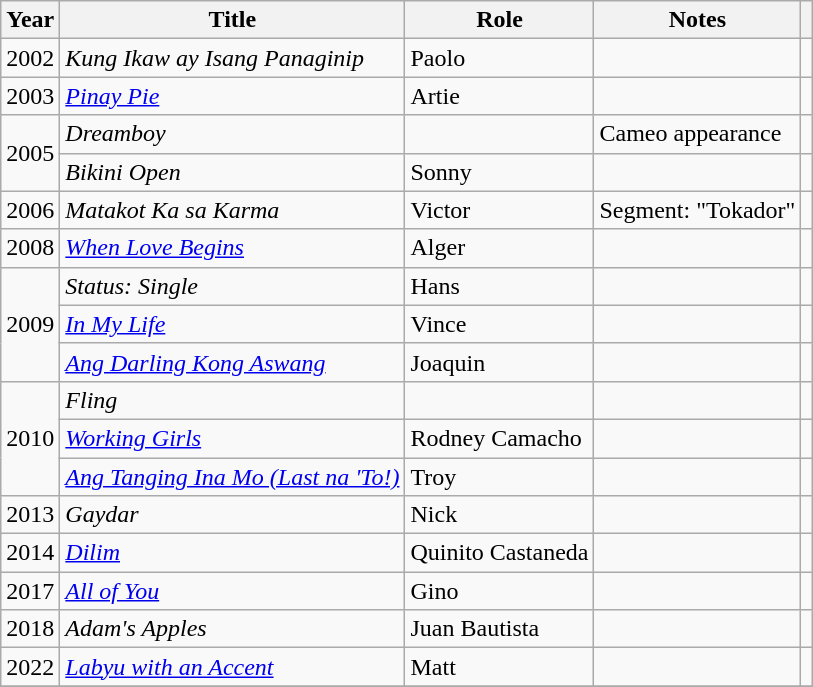<table class="wikitable sortable" >
<tr>
<th>Year</th>
<th>Title</th>
<th>Role</th>
<th class="unsortable">Notes </th>
<th class="unsortable"> </th>
</tr>
<tr>
<td>2002</td>
<td><em>Kung Ikaw ay Isang Panaginip</em></td>
<td>Paolo</td>
<td></td>
<td></td>
</tr>
<tr>
<td>2003</td>
<td><em><a href='#'>Pinay Pie</a></em></td>
<td>Artie</td>
<td></td>
<td></td>
</tr>
<tr>
<td rowspan="2">2005</td>
<td><em>Dreamboy</em></td>
<td></td>
<td>Cameo appearance</td>
<td></td>
</tr>
<tr>
<td><em>Bikini Open</em></td>
<td>Sonny</td>
<td></td>
<td></td>
</tr>
<tr>
<td>2006</td>
<td><em>Matakot Ka sa Karma</em></td>
<td>Victor</td>
<td>Segment: "Tokador"</td>
<td></td>
</tr>
<tr>
<td>2008</td>
<td><em><a href='#'>When Love Begins</a></em></td>
<td>Alger</td>
<td></td>
<td></td>
</tr>
<tr>
<td rowspan="3">2009</td>
<td><em>Status: Single</em></td>
<td>Hans</td>
<td></td>
<td></td>
</tr>
<tr>
<td><em><a href='#'>In My Life</a></em></td>
<td>Vince</td>
<td></td>
<td></td>
</tr>
<tr>
<td><em><a href='#'>Ang Darling Kong Aswang</a></em></td>
<td>Joaquin</td>
<td></td>
<td></td>
</tr>
<tr>
<td rowspan="3">2010</td>
<td><em>Fling</em></td>
<td></td>
<td></td>
<td></td>
</tr>
<tr>
<td><em><a href='#'>Working Girls</a></em></td>
<td>Rodney Camacho</td>
<td></td>
<td></td>
</tr>
<tr>
<td><em><a href='#'>Ang Tanging Ina Mo (Last na 'To!)</a></em></td>
<td>Troy</td>
<td></td>
<td></td>
</tr>
<tr>
<td>2013</td>
<td><em>Gaydar</em></td>
<td>Nick</td>
<td></td>
<td></td>
</tr>
<tr>
<td>2014</td>
<td><em><a href='#'>Dilim</a></em></td>
<td>Quinito Castaneda</td>
<td></td>
<td></td>
</tr>
<tr>
<td>2017</td>
<td><em><a href='#'>All of You</a></em></td>
<td>Gino</td>
<td></td>
<td></td>
</tr>
<tr>
<td>2018</td>
<td><em>Adam's Apples</em></td>
<td>Juan Bautista</td>
<td></td>
<td></td>
</tr>
<tr>
<td>2022</td>
<td><em><a href='#'>Labyu with an Accent</a></em></td>
<td>Matt</td>
<td></td>
<td></td>
</tr>
<tr>
</tr>
</table>
